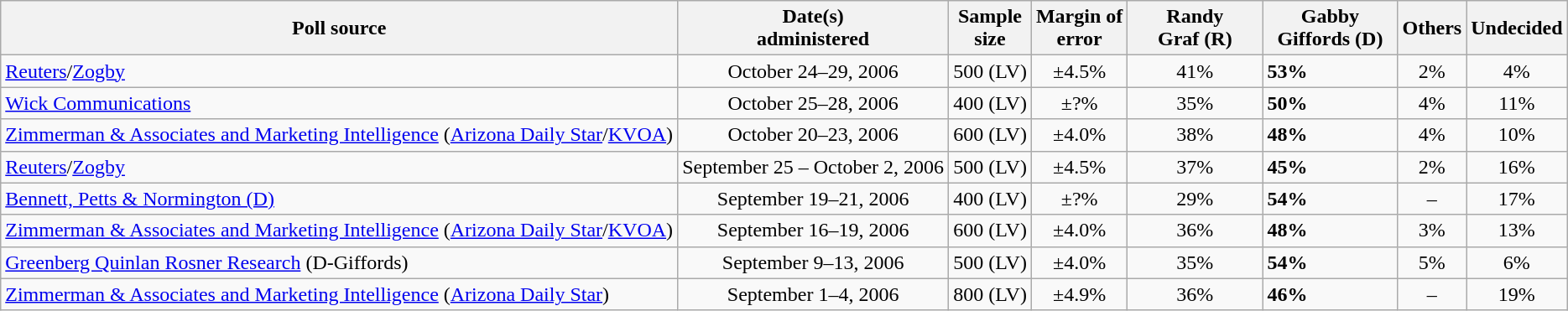<table class="wikitable">
<tr>
<th>Poll source</th>
<th>Date(s)<br>administered</th>
<th>Sample<br>size</th>
<th>Margin of <br>error</th>
<th style="width:100px;">Randy<br>Graf (R)</th>
<th style="width:100px;">Gabby<br>Giffords (D)</th>
<th>Others</th>
<th>Undecided</th>
</tr>
<tr>
<td><a href='#'>Reuters</a>/<a href='#'>Zogby</a></td>
<td align=center>October 24–29, 2006</td>
<td align=center>500 (LV)</td>
<td align=center>±4.5%</td>
<td align=center>41%</td>
<td><strong>53%</strong></td>
<td align=center>2%</td>
<td align=center>4%</td>
</tr>
<tr>
<td><a href='#'>Wick Communications</a></td>
<td align=center>October 25–28, 2006</td>
<td align=center>400 (LV)</td>
<td align=center>±?%</td>
<td align=center>35%</td>
<td><strong>50%</strong></td>
<td align=center>4%</td>
<td align=center>11%</td>
</tr>
<tr>
<td><a href='#'>Zimmerman & Associates and Marketing Intelligence</a> (<a href='#'>Arizona Daily Star</a>/<a href='#'>KVOA</a>)</td>
<td align=center>October 20–23, 2006</td>
<td align=center>600 (LV)</td>
<td align=center>±4.0%</td>
<td align=center>38%</td>
<td><strong>48%</strong></td>
<td align=center>4%</td>
<td align=center>10%</td>
</tr>
<tr>
<td><a href='#'>Reuters</a>/<a href='#'>Zogby</a></td>
<td align=center>September 25 – October 2, 2006</td>
<td align=center>500 (LV)</td>
<td align=center>±4.5%</td>
<td align=center>37%</td>
<td><strong>45%</strong></td>
<td align=center>2%</td>
<td align=center>16%</td>
</tr>
<tr>
<td><a href='#'>Bennett, Petts & Normington (D)</a></td>
<td align=center>September 19–21, 2006</td>
<td align=center>400 (LV)</td>
<td align=center>±?%</td>
<td align=center>29%</td>
<td><strong>54%</strong></td>
<td align=center>–</td>
<td align=center>17%</td>
</tr>
<tr>
<td><a href='#'>Zimmerman & Associates and Marketing Intelligence</a> (<a href='#'>Arizona Daily Star</a>/<a href='#'>KVOA</a>)</td>
<td align=center>September 16–19, 2006</td>
<td align=center>600 (LV)</td>
<td align=center>±4.0%</td>
<td align=center>36%</td>
<td><strong>48%</strong></td>
<td align=center>3%</td>
<td align=center>13%</td>
</tr>
<tr>
<td><a href='#'>Greenberg Quinlan Rosner Research</a> (D-Giffords)</td>
<td align=center>September 9–13, 2006</td>
<td align=center>500 (LV)</td>
<td align=center>±4.0%</td>
<td align=center>35%</td>
<td><strong>54%</strong></td>
<td align=center>5%</td>
<td align=center>6%</td>
</tr>
<tr>
<td><a href='#'>Zimmerman & Associates and Marketing Intelligence</a> (<a href='#'>Arizona Daily Star</a>)</td>
<td align=center>September 1–4, 2006</td>
<td align=center>800 (LV)</td>
<td align=center>±4.9%</td>
<td align=center>36%</td>
<td><strong>46%</strong></td>
<td align=center>–</td>
<td align=center>19%</td>
</tr>
</table>
